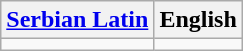<table class="wikitable">
<tr>
<th><a href='#'>Serbian Latin</a></th>
<th>English</th>
</tr>
<tr>
<td lang="sr-Latn"></td>
<td></td>
</tr>
</table>
